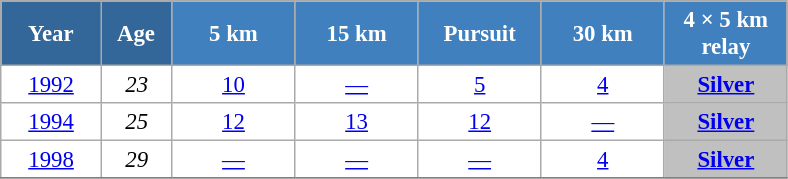<table class="wikitable" style="font-size:95%; text-align:center; border:grey solid 1px; border-collapse:collapse; background:#ffffff;">
<tr>
<th style="background-color:#369; color:white; width:60px;"> Year </th>
<th style="background-color:#369; color:white; width:40px;"> Age </th>
<th style="background-color:#4180be; color:white; width:75px;"> 5 km </th>
<th style="background-color:#4180be; color:white; width:75px;"> 15 km </th>
<th style="background-color:#4180be; color:white; width:75px;"> Pursuit </th>
<th style="background-color:#4180be; color:white; width:75px;"> 30 km </th>
<th style="background-color:#4180be; color:white; width:75px;"> 4 × 5 km <br> relay </th>
</tr>
<tr>
<td><a href='#'>1992</a></td>
<td><em>23</em></td>
<td><a href='#'>10</a></td>
<td><a href='#'>—</a></td>
<td><a href='#'>5</a></td>
<td><a href='#'>4</a></td>
<td style="background:silver;"><a href='#'><strong>Silver</strong></a></td>
</tr>
<tr>
<td><a href='#'>1994</a></td>
<td><em>25</em></td>
<td><a href='#'>12</a></td>
<td><a href='#'>13</a></td>
<td><a href='#'>12</a></td>
<td><a href='#'>—</a></td>
<td style="background:silver;"><a href='#'><strong>Silver</strong></a></td>
</tr>
<tr>
<td><a href='#'>1998</a></td>
<td><em>29</em></td>
<td><a href='#'>—</a></td>
<td><a href='#'>—</a></td>
<td><a href='#'>—</a></td>
<td><a href='#'>4</a></td>
<td style="background:silver;"><a href='#'><strong>Silver</strong></a></td>
</tr>
<tr>
</tr>
</table>
